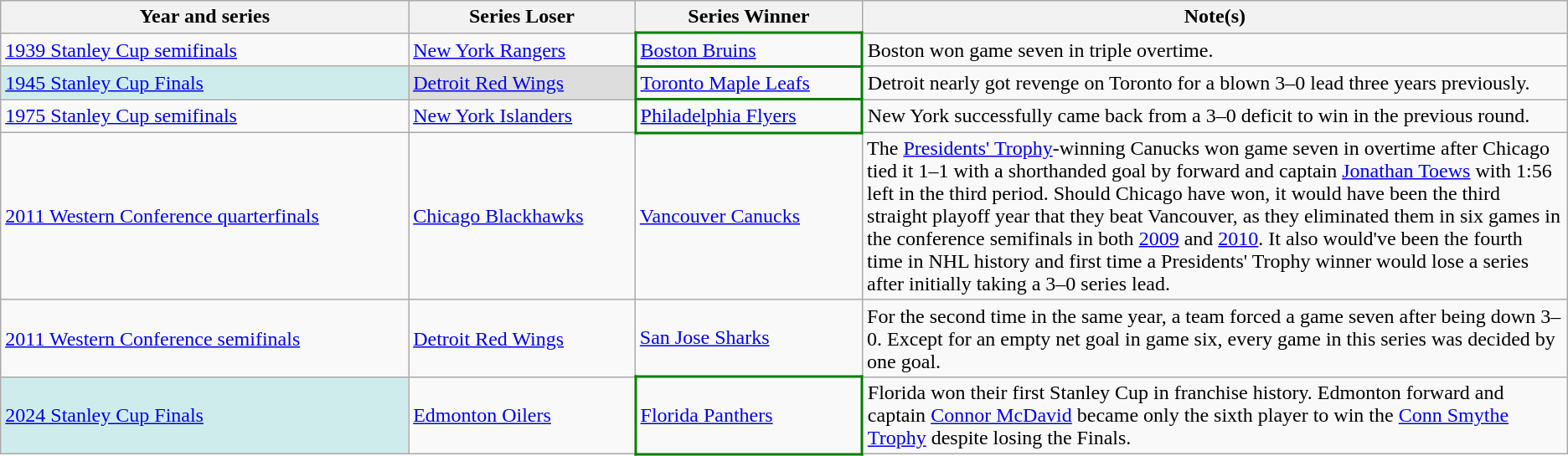<table class="wikitable">
<tr>
<th>Year and series</th>
<th>Series Loser</th>
<th>Series Winner</th>
<th width="45%">Note(s)</th>
</tr>
<tr>
<td><a href='#'>1939 Stanley Cup semifinals</a></td>
<td><a href='#'>New York Rangers</a></td>
<td style="border-bottom:2px solid green; border-top:2px solid green; border-left:2px solid green; border-right:2px solid green"><a href='#'>Boston Bruins</a></td>
<td>Boston won game seven in triple overtime.</td>
</tr>
<tr>
<td bgcolor="#cfecec"><a href='#'>1945 Stanley Cup Finals</a></td>
<td bgcolor="#dddddd"><a href='#'>Detroit Red Wings</a></td>
<td style="border-bottom:2px solid green; border-top:2px solid green; border-left:2px solid green; border-right:2px solid green"><a href='#'>Toronto Maple Leafs</a></td>
<td>Detroit nearly got revenge on Toronto for a blown 3–0 lead three years previously.</td>
</tr>
<tr>
<td><a href='#'>1975 Stanley Cup semifinals</a></td>
<td><a href='#'>New York Islanders</a></td>
<td style="border-bottom:2px solid green; border-top:2px solid green; border-left:2px solid green; border-right:2px solid green"><a href='#'>Philadelphia Flyers</a></td>
<td>New York successfully came back from a 3–0 deficit to win in the previous round.</td>
</tr>
<tr>
<td><a href='#'>2011 Western Conference quarterfinals</a></td>
<td><a href='#'>Chicago Blackhawks</a></td>
<td><a href='#'>Vancouver Canucks</a></td>
<td>The <a href='#'>Presidents' Trophy</a>-winning Canucks won game seven in overtime after Chicago tied it 1–1 with a shorthanded goal by forward and captain <a href='#'>Jonathan Toews</a> with 1:56 left in the third period. Should Chicago have won, it would have been the third straight playoff year that they beat Vancouver, as they eliminated them in six games in the conference semifinals in both <a href='#'>2009</a> and <a href='#'>2010</a>. It also would've been the fourth time in NHL history and first time a Presidents' Trophy winner would lose a series after initially taking a 3–0 series lead.</td>
</tr>
<tr>
<td><a href='#'>2011 Western Conference semifinals</a></td>
<td><a href='#'>Detroit Red Wings</a></td>
<td><a href='#'>San Jose Sharks</a></td>
<td>For the second time in the same year, a team forced a game seven after being down 3–0. Except for an empty net goal in game six, every game in this series was decided by one goal.</td>
</tr>
<tr>
<td bgcolor="#cfecec"><a href='#'>2024 Stanley Cup Finals</a></td>
<td><a href='#'>Edmonton Oilers</a></td>
<td style="border-bottom:2px solid green; border-top:2px solid green; border-left:2px solid green; border-right:2px solid green"><a href='#'>Florida Panthers</a></td>
<td>Florida won their first Stanley Cup in franchise history. Edmonton forward and captain <a href='#'>Connor McDavid</a> became only the sixth player to win the <a href='#'>Conn Smythe Trophy</a> despite losing the Finals.</td>
</tr>
</table>
